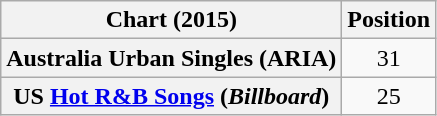<table class="wikitable sortable plainrowheaders" style="text-align:center">
<tr>
<th>Chart (2015)</th>
<th>Position</th>
</tr>
<tr>
<th scope="row">Australia Urban Singles (ARIA)</th>
<td>31</td>
</tr>
<tr>
<th scope="row">US <a href='#'>Hot R&B Songs</a> (<em>Billboard</em>)</th>
<td>25</td>
</tr>
</table>
